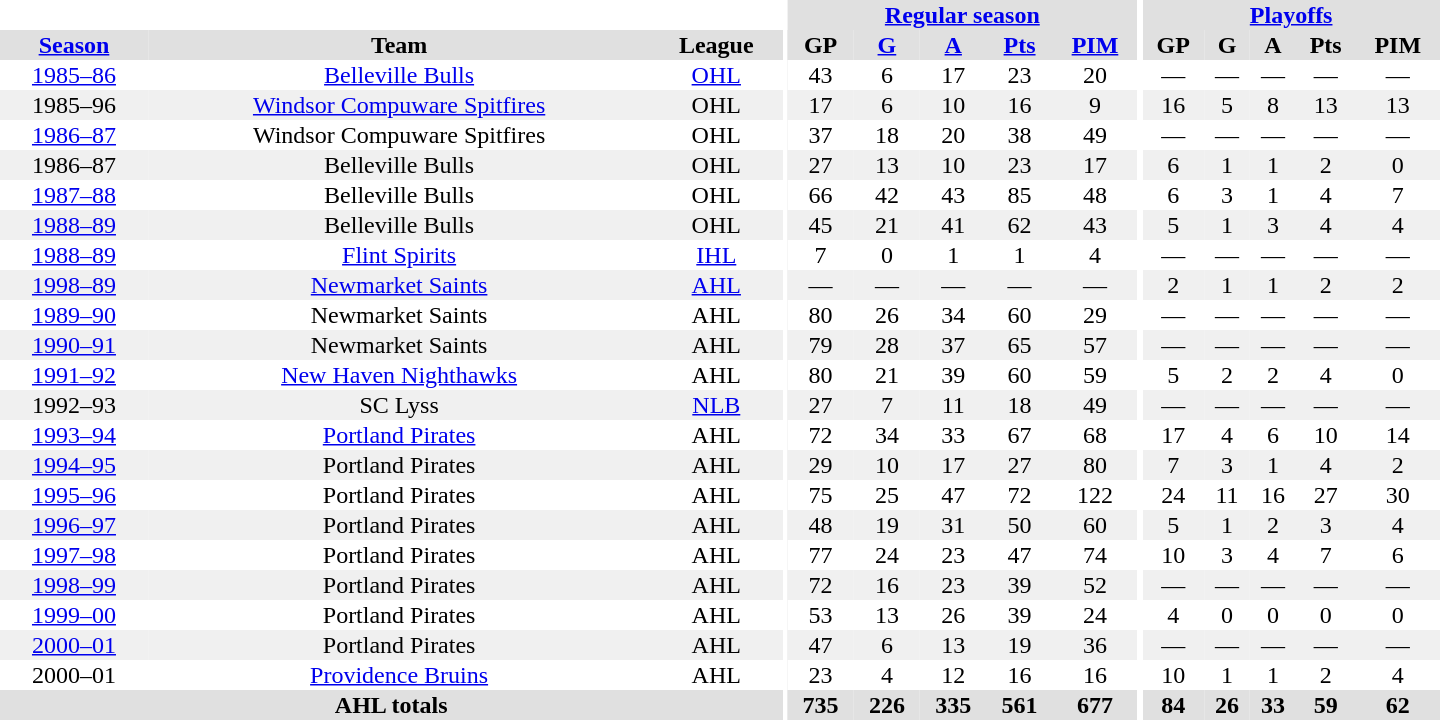<table border="0" cellpadding="1" cellspacing="0" style="text-align:center; width:60em">
<tr bgcolor="#e0e0e0">
<th colspan="3" bgcolor="#ffffff"></th>
<th rowspan="99" bgcolor="#ffffff"></th>
<th colspan="5"><a href='#'>Regular season</a></th>
<th rowspan="99" bgcolor="#ffffff"></th>
<th colspan="5"><a href='#'>Playoffs</a></th>
</tr>
<tr bgcolor="#e0e0e0">
<th><a href='#'>Season</a></th>
<th>Team</th>
<th>League</th>
<th>GP</th>
<th><a href='#'>G</a></th>
<th><a href='#'>A</a></th>
<th><a href='#'>Pts</a></th>
<th><a href='#'>PIM</a></th>
<th>GP</th>
<th>G</th>
<th>A</th>
<th>Pts</th>
<th>PIM</th>
</tr>
<tr ALIGN="center">
<td><a href='#'>1985–86</a></td>
<td><a href='#'>Belleville Bulls</a></td>
<td><a href='#'>OHL</a></td>
<td>43</td>
<td>6</td>
<td>17</td>
<td>23</td>
<td>20</td>
<td>—</td>
<td>—</td>
<td>—</td>
<td>—</td>
<td>—</td>
</tr>
<tr ALIGN="center" bgcolor="#f0f0f0">
<td>1985–96</td>
<td><a href='#'>Windsor Compuware Spitfires</a></td>
<td>OHL</td>
<td>17</td>
<td>6</td>
<td>10</td>
<td>16</td>
<td>9</td>
<td>16</td>
<td>5</td>
<td>8</td>
<td>13</td>
<td>13</td>
</tr>
<tr ALIGN="center">
<td><a href='#'>1986–87</a></td>
<td>Windsor Compuware Spitfires</td>
<td>OHL</td>
<td>37</td>
<td>18</td>
<td>20</td>
<td>38</td>
<td>49</td>
<td>—</td>
<td>—</td>
<td>—</td>
<td>—</td>
<td>—</td>
</tr>
<tr ALIGN="center" bgcolor="#f0f0f0">
<td>1986–87</td>
<td>Belleville Bulls</td>
<td>OHL</td>
<td>27</td>
<td>13</td>
<td>10</td>
<td>23</td>
<td>17</td>
<td>6</td>
<td>1</td>
<td>1</td>
<td>2</td>
<td>0</td>
</tr>
<tr ALIGN="center">
<td><a href='#'>1987–88</a></td>
<td>Belleville Bulls</td>
<td>OHL</td>
<td>66</td>
<td>42</td>
<td>43</td>
<td>85</td>
<td>48</td>
<td>6</td>
<td>3</td>
<td>1</td>
<td>4</td>
<td>7</td>
</tr>
<tr ALIGN="center" bgcolor="#f0f0f0">
<td><a href='#'>1988–89</a></td>
<td>Belleville Bulls</td>
<td>OHL</td>
<td>45</td>
<td>21</td>
<td>41</td>
<td>62</td>
<td>43</td>
<td>5</td>
<td>1</td>
<td>3</td>
<td>4</td>
<td>4</td>
</tr>
<tr ALIGN="center">
<td><a href='#'>1988–89</a></td>
<td><a href='#'>Flint Spirits</a></td>
<td><a href='#'>IHL</a></td>
<td>7</td>
<td>0</td>
<td>1</td>
<td>1</td>
<td>4</td>
<td>—</td>
<td>—</td>
<td>—</td>
<td>—</td>
<td>—</td>
</tr>
<tr ALIGN="center" bgcolor="#f0f0f0">
<td><a href='#'>1998–89</a></td>
<td><a href='#'>Newmarket Saints</a></td>
<td><a href='#'>AHL</a></td>
<td>—</td>
<td>—</td>
<td>—</td>
<td>—</td>
<td>—</td>
<td>2</td>
<td>1</td>
<td>1</td>
<td>2</td>
<td>2</td>
</tr>
<tr ALIGN="center">
<td><a href='#'>1989–90</a></td>
<td>Newmarket Saints</td>
<td>AHL</td>
<td>80</td>
<td>26</td>
<td>34</td>
<td>60</td>
<td>29</td>
<td>—</td>
<td>—</td>
<td>—</td>
<td>—</td>
<td>—</td>
</tr>
<tr ALIGN="center" bgcolor="#f0f0f0">
<td><a href='#'>1990–91</a></td>
<td>Newmarket Saints</td>
<td>AHL</td>
<td>79</td>
<td>28</td>
<td>37</td>
<td>65</td>
<td>57</td>
<td>—</td>
<td>—</td>
<td>—</td>
<td>—</td>
<td>—</td>
</tr>
<tr ALIGN="center">
<td><a href='#'>1991–92</a></td>
<td><a href='#'>New Haven Nighthawks</a></td>
<td>AHL</td>
<td>80</td>
<td>21</td>
<td>39</td>
<td>60</td>
<td>59</td>
<td>5</td>
<td>2</td>
<td>2</td>
<td>4</td>
<td>0</td>
</tr>
<tr ALIGN="center" bgcolor="#f0f0f0">
<td>1992–93</td>
<td>SC Lyss</td>
<td><a href='#'>NLB</a></td>
<td>27</td>
<td>7</td>
<td>11</td>
<td>18</td>
<td>49</td>
<td>—</td>
<td>—</td>
<td>—</td>
<td>—</td>
<td>—</td>
</tr>
<tr ALIGN="center">
<td><a href='#'>1993–94</a></td>
<td><a href='#'>Portland Pirates</a></td>
<td>AHL</td>
<td>72</td>
<td>34</td>
<td>33</td>
<td>67</td>
<td>68</td>
<td>17</td>
<td>4</td>
<td>6</td>
<td>10</td>
<td>14</td>
</tr>
<tr ALIGN="center" bgcolor="#f0f0f0">
<td><a href='#'>1994–95</a></td>
<td>Portland Pirates</td>
<td>AHL</td>
<td>29</td>
<td>10</td>
<td>17</td>
<td>27</td>
<td>80</td>
<td>7</td>
<td>3</td>
<td>1</td>
<td>4</td>
<td>2</td>
</tr>
<tr ALIGN="center">
<td><a href='#'>1995–96</a></td>
<td>Portland Pirates</td>
<td>AHL</td>
<td>75</td>
<td>25</td>
<td>47</td>
<td>72</td>
<td>122</td>
<td>24</td>
<td>11</td>
<td>16</td>
<td>27</td>
<td>30</td>
</tr>
<tr ALIGN="center"  bgcolor="#f0f0f0">
<td><a href='#'>1996–97</a></td>
<td>Portland Pirates</td>
<td>AHL</td>
<td>48</td>
<td>19</td>
<td>31</td>
<td>50</td>
<td>60</td>
<td>5</td>
<td>1</td>
<td>2</td>
<td>3</td>
<td>4</td>
</tr>
<tr ALIGN="center">
<td><a href='#'>1997–98</a></td>
<td>Portland Pirates</td>
<td>AHL</td>
<td>77</td>
<td>24</td>
<td>23</td>
<td>47</td>
<td>74</td>
<td>10</td>
<td>3</td>
<td>4</td>
<td>7</td>
<td>6</td>
</tr>
<tr ALIGN="center" bgcolor="#f0f0f0">
<td><a href='#'>1998–99</a></td>
<td>Portland Pirates</td>
<td>AHL</td>
<td>72</td>
<td>16</td>
<td>23</td>
<td>39</td>
<td>52</td>
<td>—</td>
<td>—</td>
<td>—</td>
<td>—</td>
<td>—</td>
</tr>
<tr ALIGN="center">
<td><a href='#'>1999–00</a></td>
<td>Portland Pirates</td>
<td>AHL</td>
<td>53</td>
<td>13</td>
<td>26</td>
<td>39</td>
<td>24</td>
<td>4</td>
<td>0</td>
<td>0</td>
<td>0</td>
<td>0</td>
</tr>
<tr ALIGN="center" bgcolor="#f0f0f0">
<td><a href='#'>2000–01</a></td>
<td>Portland Pirates</td>
<td>AHL</td>
<td>47</td>
<td>6</td>
<td>13</td>
<td>19</td>
<td>36</td>
<td>—</td>
<td>—</td>
<td>—</td>
<td>—</td>
<td>—</td>
</tr>
<tr ALIGN="center">
<td>2000–01</td>
<td><a href='#'>Providence Bruins</a></td>
<td>AHL</td>
<td>23</td>
<td>4</td>
<td>12</td>
<td>16</td>
<td>16</td>
<td>10</td>
<td>1</td>
<td>1</td>
<td>2</td>
<td>4</td>
</tr>
<tr bgcolor="#e0e0e0">
<th colspan="3">AHL totals</th>
<th>735</th>
<th>226</th>
<th>335</th>
<th>561</th>
<th>677</th>
<th>84</th>
<th>26</th>
<th>33</th>
<th>59</th>
<th>62</th>
</tr>
</table>
